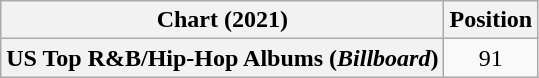<table class="wikitable plainrowheaders" style="text-align:center">
<tr>
<th scope="col">Chart (2021)</th>
<th scope="col">Position</th>
</tr>
<tr>
<th scope="row">US Top R&B/Hip-Hop Albums (<em>Billboard</em>)</th>
<td>91</td>
</tr>
</table>
